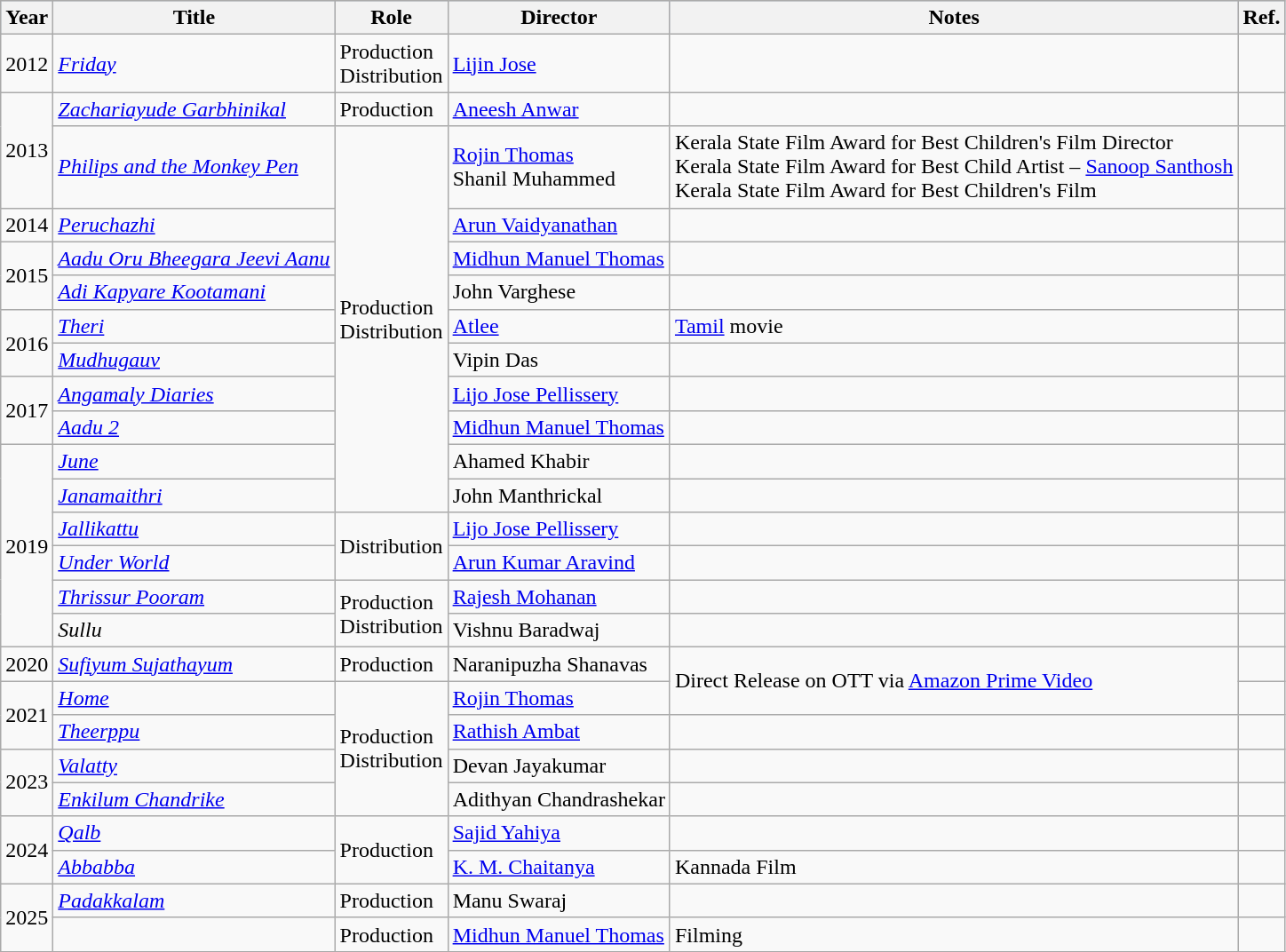<table class="wikitable sortable">
<tr style="background:#B0C4DE;">
<th>Year</th>
<th>Title</th>
<th>Role</th>
<th>Director</th>
<th class="unsortable">Notes</th>
<th class="unsortable">Ref.</th>
</tr>
<tr>
<td>2012</td>
<td><em><a href='#'>Friday</a></em></td>
<td>Production<br>Distribution</td>
<td><a href='#'>Lijin Jose</a></td>
<td></td>
<td></td>
</tr>
<tr>
<td rowspan="2">2013</td>
<td><em><a href='#'>Zachariayude Garbhinikal</a></em></td>
<td>Production</td>
<td><a href='#'>Aneesh Anwar</a></td>
<td></td>
<td></td>
</tr>
<tr>
<td><em><a href='#'>Philips and the Monkey Pen</a></em></td>
<td rowspan="10">Production<br>Distribution</td>
<td><a href='#'>Rojin Thomas</a><br>Shanil Muhammed</td>
<td>Kerala State Film Award for Best Children's Film Director <br> Kerala State Film Award for Best Child Artist – <a href='#'>Sanoop Santhosh</a> <br> Kerala State Film Award for Best Children's Film </td>
<td></td>
</tr>
<tr>
<td>2014</td>
<td><em><a href='#'>Peruchazhi</a></em></td>
<td><a href='#'>Arun Vaidyanathan</a></td>
<td></td>
<td></td>
</tr>
<tr>
<td rowspan="2">2015</td>
<td><em><a href='#'>Aadu Oru Bheegara Jeevi Aanu</a></em></td>
<td><a href='#'>Midhun Manuel Thomas</a></td>
<td></td>
<td></td>
</tr>
<tr>
<td><em><a href='#'>Adi Kapyare Kootamani</a></em></td>
<td>John Varghese</td>
<td></td>
<td></td>
</tr>
<tr>
<td rowspan="2">2016</td>
<td><em><a href='#'>Theri</a></em></td>
<td><a href='#'>Atlee</a></td>
<td><a href='#'>Tamil</a> movie</td>
<td></td>
</tr>
<tr>
<td><em><a href='#'>Mudhugauv</a></em></td>
<td>Vipin Das</td>
<td></td>
<td></td>
</tr>
<tr>
<td rowspan="2">2017</td>
<td><em><a href='#'>Angamaly Diaries</a></em></td>
<td><a href='#'>Lijo Jose Pellissery</a></td>
<td></td>
<td></td>
</tr>
<tr>
<td><em><a href='#'>Aadu 2</a></em></td>
<td><a href='#'>Midhun Manuel Thomas</a></td>
<td></td>
<td></td>
</tr>
<tr>
<td rowspan="6">2019</td>
<td><em><a href='#'>June</a></em></td>
<td>Ahamed Khabir</td>
<td></td>
<td></td>
</tr>
<tr>
<td><em><a href='#'>Janamaithri</a></em></td>
<td>John Manthrickal</td>
<td></td>
<td></td>
</tr>
<tr>
<td><em><a href='#'>Jallikattu</a></em></td>
<td rowspan="2">Distribution</td>
<td><a href='#'>Lijo Jose Pellissery</a></td>
<td></td>
<td></td>
</tr>
<tr>
<td><em><a href='#'>Under World</a></em></td>
<td><a href='#'>Arun Kumar Aravind</a></td>
<td></td>
<td></td>
</tr>
<tr>
<td><em><a href='#'>Thrissur Pooram</a></em></td>
<td rowspan="2">Production<br>Distribution</td>
<td><a href='#'>Rajesh Mohanan</a></td>
<td></td>
<td></td>
</tr>
<tr>
<td><em>Sullu</em></td>
<td>Vishnu Baradwaj</td>
<td></td>
<td></td>
</tr>
<tr>
<td>2020</td>
<td><em><a href='#'>Sufiyum Sujathayum</a></em></td>
<td>Production</td>
<td>Naranipuzha Shanavas</td>
<td rowspan="2">Direct Release on OTT via <a href='#'>Amazon Prime Video</a></td>
<td></td>
</tr>
<tr>
<td rowspan="2">2021</td>
<td><em><a href='#'>Home</a></em></td>
<td rowspan="4">Production<br>Distribution</td>
<td><a href='#'>Rojin Thomas</a></td>
<td></td>
</tr>
<tr>
<td><em><a href='#'>Theerppu</a></em></td>
<td><a href='#'>Rathish Ambat</a></td>
<td></td>
<td></td>
</tr>
<tr>
<td rowspan=2>2023</td>
<td><em><a href='#'>Valatty</a></em></td>
<td>Devan Jayakumar</td>
<td></td>
<td></td>
</tr>
<tr>
<td><em><a href='#'>Enkilum Chandrike</a></em></td>
<td>Adithyan Chandrashekar</td>
<td></td>
<td></td>
</tr>
<tr>
<td rowspan=2>2024</td>
<td><em><a href='#'>Qalb</a></em></td>
<td rowspan="2">Production</td>
<td><a href='#'>Sajid Yahiya</a></td>
<td></td>
<td></td>
</tr>
<tr>
<td><em><a href='#'>Abbabba</a></em></td>
<td><a href='#'>K. M. Chaitanya</a></td>
<td>Kannada Film</td>
<td></td>
</tr>
<tr>
<td rowspan=2>2025</td>
<td><em><a href='#'>Padakkalam</a></em></td>
<td>Production</td>
<td>Manu Swaraj</td>
<td></td>
<td></td>
</tr>
<tr>
<td></td>
<td>Production</td>
<td><a href='#'>Midhun Manuel Thomas</a></td>
<td>Filming</td>
<td></td>
</tr>
<tr>
</tr>
</table>
